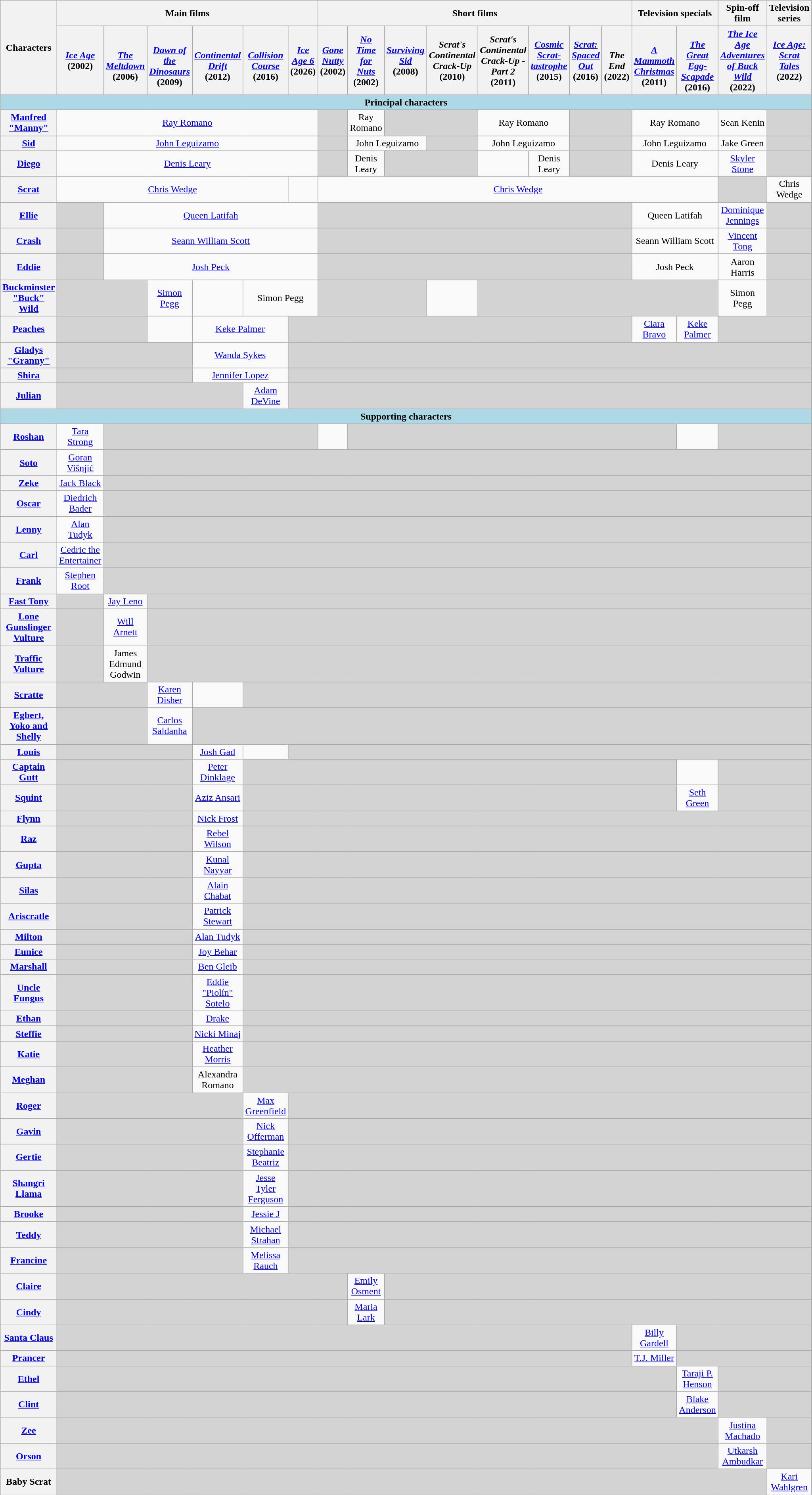<table class="wikitable" style="text-align:center" width=100%>
<tr>
<th width="14%" rowspan="2">Characters</th>
<th colspan="6">Main films</th>
<th colspan="8">Short films</th>
<th colspan="2">Television specials</th>
<th>Spin-off film</th>
<th>Television series</th>
</tr>
<tr>
<th align="center" width="14%"><em><a href='#'>Ice Age</a></em> (2002)</th>
<th align="center" width="12%"><em><a href='#'><br>The Meltdown</a></em> (2006)</th>
<th align="center" width="16%"><em><a href='#'><br>Dawn of the Dinosaurs</a></em> (2009)</th>
<th align="center" width="13%"><em><a href='#'><br>Continental Drift</a></em> (2012)</th>
<th align="center" width="13%"><em><a href='#'><br>Collision Course</a></em> (2016)</th>
<th align="center" width="13%"><em><a href='#'>Ice Age 6</a></em> (2026) </th>
<th align="center" width="17%"><em><a href='#'>Gone Nutty</a></em> (2002)</th>
<th align="center" width="17%"><em><a href='#'>No Time for Nuts</a></em> (2002)</th>
<th align="center" width="17%"><em><a href='#'>Surviving Sid</a></em> (2008)</th>
<th align="center" width="17%"><em>Scrat's Continental Crack-Up</em> (2010)</th>
<th align="center" width="17%"><em>Scrat's Continental Crack-Up - Part 2</em> (2011)</th>
<th align="center" width="17%"><em><a href='#'>Cosmic Scrat-tastrophe</a></em> (2015)</th>
<th align="center" width="17%"><em><a href='#'>Scrat: Spaced Out</a></em> (2016)</th>
<th align="center" width="17%"><br><em>The End</em> (2022)</th>
<th align="center" width="42.5%"><em><a href='#'><br>A Mammoth Christmas</a></em> (2011)</th>
<th align="center" width="42.5%"><em><a href='#'><br>The Great Egg-Scapade</a></em> (2016)</th>
<th align="center" width="16%"><em><a href='#'>The Ice Age Adventures of Buck Wild</a></em> (2022)</th>
<th align="center" width="17%"><em><a href='#'>Ice Age: Scrat Tales</a></em> (2022)</th>
</tr>
<tr>
<th colspan="19" style="background-color:lightblue;">Principal characters</th>
</tr>
<tr>
<th><a href='#'>Manfred "Manny"</a></th>
<td colspan="6"><a href='#'>Ray Romano</a></td>
<td style="background-color:lightgrey;"></td>
<td>Ray Romano</td>
<td colspan="2" style="background-color:lightgrey;"></td>
<td colspan="2">Ray Romano</td>
<td colspan="2" style="background-color:lightgrey;"></td>
<td colspan="2">Ray Romano</td>
<td>Sean Kenin</td>
<td style="background-color:lightgrey;"></td>
</tr>
<tr>
<th><a href='#'>Sid</a></th>
<td colspan="6"><a href='#'>John Leguizamo</a></td>
<td style="background-color:lightgrey;"></td>
<td colspan="2">John Leguizamo</td>
<td style="background-color:lightgrey;"></td>
<td colspan="2">John Leguizamo</td>
<td colspan="2" style="background-color:lightgrey;"></td>
<td colspan="2">John Leguizamo</td>
<td>Jake Green</td>
<td style="background-color:lightgrey;"></td>
</tr>
<tr>
<th><a href='#'>Diego</a></th>
<td colspan="6"><a href='#'>Denis Leary</a></td>
<td style="background-color:lightgrey;"></td>
<td>Denis Leary</td>
<td colspan="2" style="background-color:lightgrey;"></td>
<td></td>
<td>Denis Leary</td>
<td colspan="2" style="background-color:lightgrey;"></td>
<td colspan="2">Denis Leary</td>
<td><a href='#'>Skyler Stone</a></td>
<td style="background-color:lightgrey;"></td>
</tr>
<tr>
<th><a href='#'>Scrat</a></th>
<td colspan="5"><a href='#'>Chris Wedge</a></td>
<td></td>
<td colspan="10"><a href='#'>Chris Wedge</a></td>
<td style="background-color:lightgrey;"></td>
<td>Chris Wedge</td>
</tr>
<tr>
<th><a href='#'>Ellie</a></th>
<td style="background-color:lightgrey;"></td>
<td colspan="5"><a href='#'>Queen Latifah</a></td>
<td style="background-color:lightgrey;" colspan="8"></td>
<td colspan="2">Queen Latifah</td>
<td><a href='#'>Dominique Jennings</a></td>
<td style="background-color:lightgrey;"></td>
</tr>
<tr>
<th><a href='#'>Crash</a></th>
<td style="background-color:lightgrey;"></td>
<td colspan="5"><a href='#'>Seann William Scott</a></td>
<td style="background-color:lightgrey;" colspan="8"></td>
<td colspan="2">Seann William Scott</td>
<td><a href='#'>Vincent Tong</a></td>
<td style="background-color:lightgrey;"></td>
</tr>
<tr>
<th><a href='#'>Eddie</a></th>
<td style="background-color:lightgrey;"></td>
<td colspan="5"><a href='#'>Josh Peck</a></td>
<td style="background-color:lightgrey;" colspan="8"></td>
<td colspan="2">Josh Peck</td>
<td>Aaron Harris</td>
<td style="background-color:lightgrey;"></td>
</tr>
<tr>
<th><a href='#'>Buckminster "Buck" Wild</a></th>
<td colspan="2" style="background-color:lightgrey;"></td>
<td><a href='#'>Simon Pegg</a></td>
<td></td>
<td colspan="2">Simon Pegg</td>
<td style="background-color:lightgrey;" colspan="3"></td>
<td></td>
<td style="background-color:lightgrey;" colspan="6"></td>
<td>Simon Pegg</td>
<td style="background-color:lightgrey;"></td>
</tr>
<tr>
<th><a href='#'>Peaches</a></th>
<td colspan="2" style="background-color:lightgrey;"></td>
<td></td>
<td colspan="2"><a href='#'>Keke Palmer</a></td>
<td style="background-color:lightgrey;" colspan="9"></td>
<td><a href='#'>Ciara Bravo</a></td>
<td><a href='#'>Keke Palmer</a></td>
<td colspan="2" style="background-color:lightgrey;"></td>
</tr>
<tr>
<th><a href='#'>Gladys "Granny"</a></th>
<td colspan="3" style="background-color:lightgrey;"></td>
<td colspan="2"><a href='#'>Wanda Sykes</a></td>
<td style="background-color:lightgrey;" colspan="13"></td>
</tr>
<tr>
<th><a href='#'>Shira</a></th>
<td colspan="3" style="background-color:lightgrey;"></td>
<td colspan="2"><a href='#'>Jennifer Lopez</a></td>
<td style="background-color:lightgrey;" colspan="13"></td>
</tr>
<tr>
<th><a href='#'>Julian</a></th>
<td colspan="4" style="background-color:lightgrey;"></td>
<td><a href='#'>Adam DeVine</a></td>
<td style="background-color:lightgrey;" colspan="13"></td>
</tr>
<tr>
<th colspan="20" style="background-color:lightblue;">Supporting characters</th>
</tr>
<tr>
<th><a href='#'>Roshan</a></th>
<td><a href='#'>Tara Strong</a></td>
<td colspan="5" style="background-color:lightgrey;"></td>
<td></td>
<td style="background-color:lightgrey;" colspan="8"></td>
<td></td>
<td colspan="2" style="background-color:lightgrey;"></td>
</tr>
<tr>
<th><a href='#'>Soto</a></th>
<td><a href='#'>Goran Višnjić</a></td>
<td colspan="17" style="background-color:lightgrey;"></td>
</tr>
<tr>
<th><a href='#'>Zeke</a></th>
<td><a href='#'>Jack Black</a></td>
<td colspan="17" style="background-color:lightgrey;"></td>
</tr>
<tr>
<th><a href='#'>Oscar</a></th>
<td><a href='#'>Diedrich Bader</a></td>
<td colspan="17" style="background-color:lightgrey;"></td>
</tr>
<tr>
<th><a href='#'>Lenny</a></th>
<td><a href='#'>Alan Tudyk</a></td>
<td colspan="17" style="background-color:lightgrey;"></td>
</tr>
<tr>
<th><a href='#'>Carl</a></th>
<td><a href='#'>Cedric the Entertainer</a></td>
<td colspan="17" style="background-color:lightgrey;"></td>
</tr>
<tr>
<th><a href='#'>Frank</a></th>
<td><a href='#'>Stephen Root</a></td>
<td colspan="17" style="background-color:lightgrey;"></td>
</tr>
<tr>
<th><a href='#'>Fast Tony</a></th>
<td style="background-color:lightgrey;"></td>
<td><a href='#'>Jay Leno</a></td>
<td colspan="16" style="background-color:lightgrey;"></td>
</tr>
<tr>
<th><a href='#'>Lone Gunslinger Vulture</a></th>
<td style="background-color:lightgrey;"></td>
<td><a href='#'>Will Arnett</a></td>
<td colspan="16" style="background-color:lightgrey;"></td>
</tr>
<tr>
<th><a href='#'>Traffic Vulture</a></th>
<td style="background-color:lightgrey;"></td>
<td>James Edmund Godwin</td>
<td colspan="16" style="background-color:lightgrey;"></td>
</tr>
<tr>
<th><a href='#'>Scratte</a></th>
<td colspan="2" style="background-color:lightgrey;"></td>
<td><a href='#'>Karen Disher</a></td>
<td></td>
<td colspan="14" style="background-color:lightgrey;"></td>
</tr>
<tr>
<th><a href='#'>Egbert, Yoko and Shelly</a></th>
<td colspan="2" style="background-color:lightgrey;"></td>
<td><a href='#'>Carlos Saldanha</a></td>
<td colspan="15" style="background-color:lightgrey;"></td>
</tr>
<tr>
<th><a href='#'>Louis</a></th>
<td colspan="3" style="background-color:lightgrey;"></td>
<td><a href='#'>Josh Gad</a></td>
<td></td>
<td style="background-color:lightgrey;" colspan="13"></td>
</tr>
<tr>
<th><a href='#'>Captain Gutt</a></th>
<td colspan="3" style="background-color:lightgrey;"></td>
<td><a href='#'>Peter Dinklage</a></td>
<td colspan="11" style="background-color:lightgrey;"></td>
<td></td>
<td colspan="2" style="background-color:lightgrey;"></td>
</tr>
<tr>
<th><a href='#'>Squint</a></th>
<td colspan="3" style="background-color:lightgrey;"></td>
<td><a href='#'>Aziz Ansari</a></td>
<td colspan="11" style="background-color:lightgrey;"></td>
<td><a href='#'>Seth Green</a></td>
<td style="background-color:lightgrey;" colspan="2"></td>
</tr>
<tr>
<th><a href='#'>Flynn</a></th>
<td colspan="3" style="background-color:lightgrey;"></td>
<td><a href='#'>Nick Frost</a></td>
<td colspan="14" style="background-color:lightgrey;"></td>
</tr>
<tr>
<th><a href='#'>Raz</a></th>
<td colspan="3" style="background-color:lightgrey;"></td>
<td><a href='#'>Rebel Wilson</a></td>
<td colspan="14" style="background-color:lightgrey;"></td>
</tr>
<tr>
<th><a href='#'>Gupta</a></th>
<td colspan="3" style="background-color:lightgrey;"></td>
<td><a href='#'>Kunal Nayyar</a></td>
<td colspan="14" style="background-color:lightgrey;"></td>
</tr>
<tr>
<th><a href='#'>Silas</a></th>
<td colspan="3" style="background-color:lightgrey;"></td>
<td><a href='#'>Alain Chabat</a></td>
<td colspan="14" style="background-color:lightgrey;"></td>
</tr>
<tr>
<th><a href='#'>Ariscratle</a></th>
<td colspan="3" style="background-color:lightgrey;"></td>
<td><a href='#'>Patrick Stewart</a></td>
<td colspan="14" style="background-color:lightgrey;"></td>
</tr>
<tr>
<th><a href='#'>Milton</a></th>
<td colspan="3" style="background-color:lightgrey;"></td>
<td><a href='#'>Alan Tudyk</a></td>
<td colspan="14" style="background-color:lightgrey;"></td>
</tr>
<tr>
<th><a href='#'>Eunice</a></th>
<td colspan="3" style="background-color:lightgrey;"></td>
<td><a href='#'>Joy Behar</a></td>
<td colspan="14" style="background-color:lightgrey;"></td>
</tr>
<tr>
<th><a href='#'>Marshall</a></th>
<td colspan="3" style="background-color:lightgrey;"></td>
<td><a href='#'>Ben Gleib</a></td>
<td colspan="14" style="background-color:lightgrey;"></td>
</tr>
<tr>
<th><a href='#'>Uncle Fungus</a></th>
<td colspan="3" style="background-color:lightgrey;"></td>
<td><a href='#'>Eddie "Piolín" Sotelo</a></td>
<td colspan="14" style="background-color:lightgrey;"></td>
</tr>
<tr>
<th><a href='#'>Ethan</a></th>
<td colspan="3" style="background-color:lightgrey;"></td>
<td><a href='#'>Drake</a></td>
<td colspan="14" style="background-color:lightgrey;"></td>
</tr>
<tr>
<th><a href='#'>Steffie</a></th>
<td colspan="3" style="background-color:lightgrey;"></td>
<td><a href='#'>Nicki Minaj</a></td>
<td colspan="14" style="background-color:lightgrey;"></td>
</tr>
<tr>
<th><a href='#'>Katie</a></th>
<td colspan="3" style="background-color:lightgrey;"></td>
<td><a href='#'>Heather Morris</a></td>
<td colspan="14" style="background-color:lightgrey;"></td>
</tr>
<tr>
<th><a href='#'>Meghan</a></th>
<td colspan="3" style="background-color:lightgrey;"></td>
<td>Alexandra Romano</td>
<td colspan="14" style="background-color:lightgrey;"></td>
</tr>
<tr>
<th><a href='#'>Roger</a></th>
<td colspan="4" style="background-color:lightgrey;"></td>
<td><a href='#'>Max Greenfield</a></td>
<td style="background-color:lightgrey;" colspan="15"></td>
</tr>
<tr>
<th><a href='#'>Gavin</a></th>
<td colspan="4" style="background-color:lightgrey;"></td>
<td><a href='#'>Nick Offerman</a></td>
<td style="background-color:lightgrey;" colspan="15"></td>
</tr>
<tr>
<th><a href='#'>Gertie</a></th>
<td colspan="4" style="background-color:lightgrey;"></td>
<td><a href='#'>Stephanie Beatriz</a></td>
<td style="background-color:lightgrey;" colspan="15"></td>
</tr>
<tr>
<th><a href='#'>Shangri Llama</a></th>
<td colspan="4" style="background-color:lightgrey;"></td>
<td><a href='#'>Jesse Tyler Ferguson</a></td>
<td style="background-color:lightgrey;" colspan="15"></td>
</tr>
<tr>
<th><a href='#'>Brooke</a></th>
<td colspan="4" style="background-color:lightgrey;"></td>
<td><a href='#'>Jessie J</a></td>
<td style="background-color:lightgrey;" colspan="13"></td>
</tr>
<tr>
<th><a href='#'>Teddy</a></th>
<td colspan="4" style="background-color:lightgrey;"></td>
<td><a href='#'>Michael Strahan</a></td>
<td style="background-color:lightgrey;" colspan="13"></td>
</tr>
<tr>
<th><a href='#'>Francine</a></th>
<td colspan="4" style="background-color:lightgrey;"></td>
<td><a href='#'>Melissa Rauch</a></td>
<td style="background-color:lightgrey;" colspan="13"></td>
</tr>
<tr>
<th><a href='#'>Claire</a></th>
<td colspan="7" style="background-color:lightgrey;"></td>
<td><a href='#'>Emily Osment</a></td>
<td colspan="10" style="background-color:lightgrey;"></td>
</tr>
<tr>
<th><a href='#'>Cindy</a></th>
<td colspan="7" style="background-color:lightgrey;"></td>
<td><a href='#'>Maria Lark</a></td>
<td colspan="10" style="background-color:lightgrey;"></td>
</tr>
<tr>
<th><a href='#'>Santa Claus</a></th>
<td colspan="14" style="background-color:lightgrey;"></td>
<td><a href='#'>Billy Gardell</a></td>
<td style="background-color:lightgrey;" colspan="3"></td>
</tr>
<tr>
<th><a href='#'>Prancer</a></th>
<td colspan="14" style="background-color:lightgrey;"></td>
<td><a href='#'>T.J. Miller</a></td>
<td style="background-color:lightgrey;" colspan="3"></td>
</tr>
<tr>
<th><a href='#'>Ethel</a></th>
<td style="background-color:lightgrey;" colspan="15"></td>
<td><a href='#'>Taraji P. Henson</a></td>
<td style="background-color:lightgrey;" colspan="2"></td>
</tr>
<tr>
<th><a href='#'>Clint</a></th>
<td style="background-color:lightgrey;" colspan="15"></td>
<td><a href='#'>Blake Anderson</a></td>
<td style="background-color:lightgrey;" colspan="2"></td>
</tr>
<tr>
<th><a href='#'>Zee</a></th>
<td colspan="16" style="background-color:lightgrey;"></td>
<td><a href='#'>Justina Machado</a></td>
<td style="background-color:lightgrey;"></td>
</tr>
<tr>
<th><a href='#'>Orson</a></th>
<td colspan="16" style="background-color:lightgrey;"></td>
<td><a href='#'>Utkarsh Ambudkar</a></td>
<td style="background-color:lightgrey;"></td>
</tr>
<tr>
<th>Baby Scrat</th>
<td colspan="17" style="background-color:lightgrey;"></td>
<td><a href='#'>Kari Wahlgren</a></td>
</tr>
</table>
